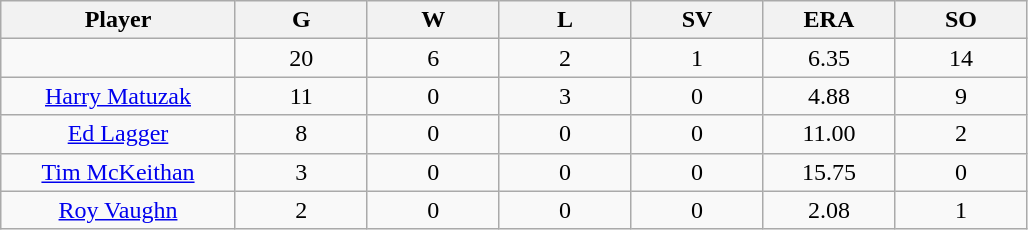<table class="wikitable sortable">
<tr>
<th bgcolor="#DDDDFF" width="16%">Player</th>
<th bgcolor="#DDDDFF" width="9%">G</th>
<th bgcolor="#DDDDFF" width="9%">W</th>
<th bgcolor="#DDDDFF" width="9%">L</th>
<th bgcolor="#DDDDFF" width="9%">SV</th>
<th bgcolor="#DDDDFF" width="9%">ERA</th>
<th bgcolor="#DDDDFF" width="9%">SO</th>
</tr>
<tr align="center">
<td></td>
<td>20</td>
<td>6</td>
<td>2</td>
<td>1</td>
<td>6.35</td>
<td>14</td>
</tr>
<tr align="center">
<td><a href='#'>Harry Matuzak</a></td>
<td>11</td>
<td>0</td>
<td>3</td>
<td>0</td>
<td>4.88</td>
<td>9</td>
</tr>
<tr align="center">
<td><a href='#'>Ed Lagger</a></td>
<td>8</td>
<td>0</td>
<td>0</td>
<td>0</td>
<td>11.00</td>
<td>2</td>
</tr>
<tr align="center">
<td><a href='#'>Tim McKeithan</a></td>
<td>3</td>
<td>0</td>
<td>0</td>
<td>0</td>
<td>15.75</td>
<td>0</td>
</tr>
<tr align=center>
<td><a href='#'>Roy Vaughn</a></td>
<td>2</td>
<td>0</td>
<td>0</td>
<td>0</td>
<td>2.08</td>
<td>1</td>
</tr>
</table>
